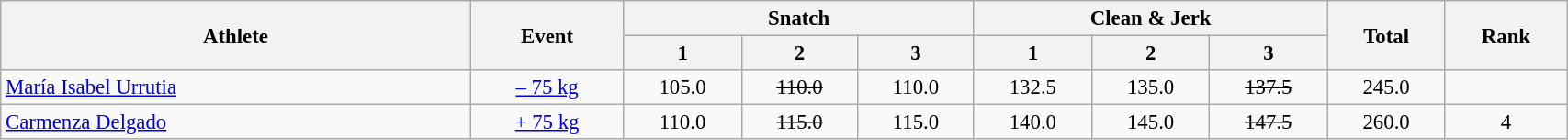<table class=wikitable style="font-size:95%" width="90%">
<tr>
<th rowspan="2">Athlete</th>
<th rowspan="2">Event</th>
<th colspan="3">Snatch</th>
<th colspan="3">Clean & Jerk</th>
<th rowspan="2">Total</th>
<th rowspan="2">Rank</th>
</tr>
<tr>
<th>1</th>
<th>2</th>
<th>3</th>
<th>1</th>
<th>2</th>
<th>3</th>
</tr>
<tr>
<td width=30%><a href='#'>María Isabel Urrutia</a></td>
<td align=center><a href='#'>– 75 kg</a></td>
<td align=center>105.0</td>
<td align=center><s>110.0</s></td>
<td align=center>110.0</td>
<td align=center>132.5</td>
<td align=center>135.0</td>
<td align=center><s>137.5</s></td>
<td align=center>245.0</td>
<td align=center></td>
</tr>
<tr>
<td width=30%><a href='#'>Carmenza Delgado</a></td>
<td align=center><a href='#'>+ 75 kg</a></td>
<td align=center>110.0</td>
<td align=center><s>115.0</s></td>
<td align=center>115.0</td>
<td align=center>140.0</td>
<td align=center>145.0</td>
<td align=center><s>147.5</s></td>
<td align=center>260.0</td>
<td align=center>4</td>
</tr>
</table>
